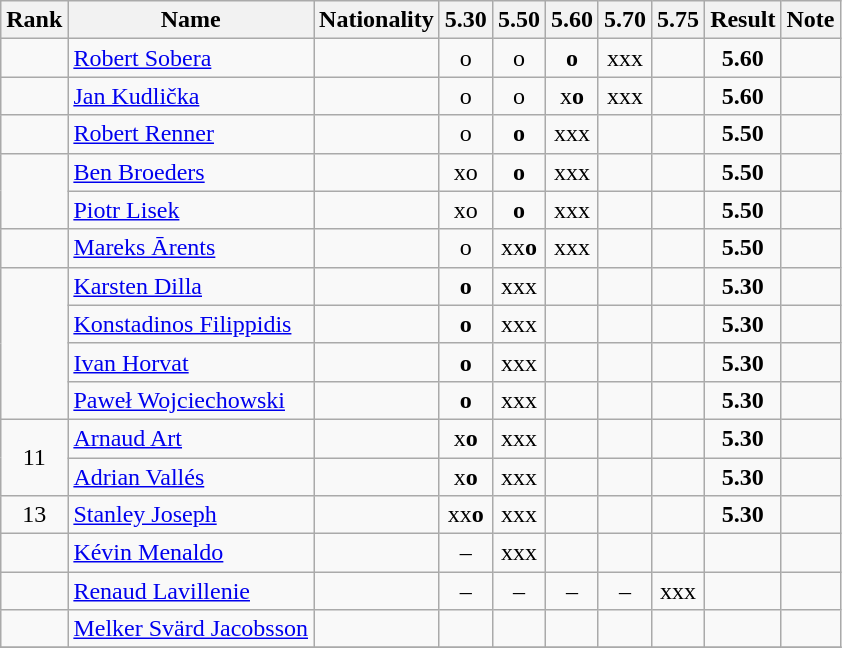<table class="wikitable sortable" style="text-align:center">
<tr>
<th>Rank</th>
<th>Name</th>
<th>Nationality</th>
<th>5.30</th>
<th>5.50</th>
<th>5.60</th>
<th>5.70</th>
<th>5.75</th>
<th>Result</th>
<th>Note</th>
</tr>
<tr>
<td></td>
<td align=left><a href='#'>Robert Sobera</a></td>
<td align=left></td>
<td>o</td>
<td>o</td>
<td><strong>o</strong></td>
<td>xxx</td>
<td></td>
<td><strong>5.60</strong></td>
<td></td>
</tr>
<tr>
<td></td>
<td align=left><a href='#'>Jan Kudlička</a></td>
<td align=left></td>
<td>o</td>
<td>o</td>
<td>x<strong>o</strong></td>
<td>xxx</td>
<td></td>
<td><strong>5.60</strong></td>
<td></td>
</tr>
<tr>
<td></td>
<td align=left><a href='#'>Robert Renner</a></td>
<td align=left></td>
<td>o</td>
<td><strong>o</strong></td>
<td>xxx</td>
<td></td>
<td></td>
<td><strong>5.50</strong></td>
<td></td>
</tr>
<tr>
<td rowspan=2></td>
<td align=left><a href='#'>Ben Broeders</a></td>
<td align=left></td>
<td>xo</td>
<td><strong>o</strong></td>
<td>xxx</td>
<td></td>
<td></td>
<td><strong>5.50</strong></td>
<td></td>
</tr>
<tr>
<td align=left><a href='#'>Piotr Lisek</a></td>
<td align=left></td>
<td>xo</td>
<td><strong>o</strong></td>
<td>xxx</td>
<td></td>
<td></td>
<td><strong>5.50</strong></td>
<td></td>
</tr>
<tr>
<td></td>
<td align=left><a href='#'>Mareks Ārents</a></td>
<td align=left></td>
<td>o</td>
<td>xx<strong>o</strong></td>
<td>xxx</td>
<td></td>
<td></td>
<td><strong>5.50</strong></td>
<td></td>
</tr>
<tr>
<td rowspan=4></td>
<td align=left><a href='#'>Karsten Dilla</a></td>
<td align=left></td>
<td><strong>o</strong></td>
<td>xxx</td>
<td></td>
<td></td>
<td></td>
<td><strong>5.30</strong></td>
<td></td>
</tr>
<tr>
<td align=left><a href='#'>Konstadinos Filippidis</a></td>
<td align=left></td>
<td><strong>o</strong></td>
<td>xxx</td>
<td></td>
<td></td>
<td></td>
<td><strong>5.30</strong></td>
<td></td>
</tr>
<tr>
<td align=left><a href='#'>Ivan Horvat</a></td>
<td align=left></td>
<td><strong>o</strong></td>
<td>xxx</td>
<td></td>
<td></td>
<td></td>
<td><strong>5.30</strong></td>
<td></td>
</tr>
<tr>
<td align=left><a href='#'>Paweł Wojciechowski</a></td>
<td align=left></td>
<td><strong>o</strong></td>
<td>xxx</td>
<td></td>
<td></td>
<td></td>
<td><strong>5.30</strong></td>
<td></td>
</tr>
<tr>
<td rowspan=2>11</td>
<td align=left><a href='#'>Arnaud Art</a></td>
<td align=left></td>
<td>x<strong>o</strong></td>
<td>xxx</td>
<td></td>
<td></td>
<td></td>
<td><strong>5.30</strong></td>
<td></td>
</tr>
<tr>
<td align=left><a href='#'>Adrian Vallés</a></td>
<td align=left></td>
<td>x<strong>o</strong></td>
<td>xxx</td>
<td></td>
<td></td>
<td></td>
<td><strong>5.30</strong></td>
<td></td>
</tr>
<tr>
<td>13</td>
<td align=left><a href='#'>Stanley Joseph</a></td>
<td align=left></td>
<td>xx<strong>o</strong></td>
<td>xxx</td>
<td></td>
<td></td>
<td></td>
<td><strong>5.30</strong></td>
<td></td>
</tr>
<tr>
<td></td>
<td align=left><a href='#'>Kévin Menaldo</a></td>
<td align=left></td>
<td>–</td>
<td>xxx</td>
<td></td>
<td></td>
<td></td>
<td><strong></strong></td>
<td></td>
</tr>
<tr>
<td></td>
<td align=left><a href='#'>Renaud Lavillenie</a></td>
<td align=left></td>
<td>–</td>
<td>–</td>
<td>–</td>
<td>–</td>
<td>xxx</td>
<td><strong></strong></td>
<td></td>
</tr>
<tr>
<td></td>
<td align=left><a href='#'>Melker Svärd Jacobsson</a></td>
<td align=left></td>
<td></td>
<td></td>
<td></td>
<td></td>
<td></td>
<td><strong></strong></td>
<td></td>
</tr>
<tr>
</tr>
</table>
